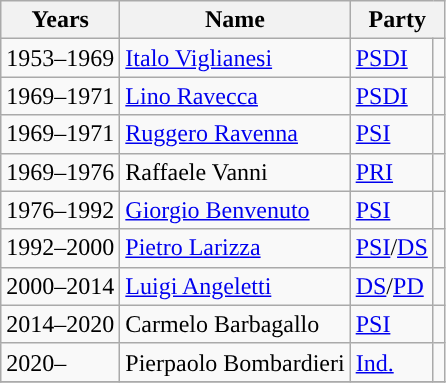<table class=wikitable style=text-align:left>
<tr>
<th>Years</th>
<th>Name</th>
<th colspan="2">Party</th>
</tr>
<tr>
<td>1953–1969</td>
<td><a href='#'>Italo Viglianesi</a></td>
<td><a href='#'>PSDI</a></td>
<td></td>
</tr>
<tr>
<td>1969–1971</td>
<td><a href='#'>Lino Ravecca</a></td>
<td><a href='#'>PSDI</a></td>
<td></td>
</tr>
<tr>
<td>1969–1971</td>
<td><a href='#'>Ruggero Ravenna</a></td>
<td><a href='#'>PSI</a></td>
<td></td>
</tr>
<tr>
<td>1969–1976</td>
<td>Raffaele Vanni</td>
<td><a href='#'>PRI</a></td>
<td></td>
</tr>
<tr>
<td>1976–1992</td>
<td><a href='#'>Giorgio Benvenuto</a></td>
<td><a href='#'>PSI</a></td>
<td></td>
</tr>
<tr>
<td>1992–2000</td>
<td><a href='#'>Pietro Larizza</a></td>
<td><a href='#'>PSI</a>/<a href='#'>DS</a></td>
<td></td>
</tr>
<tr>
<td>2000–2014</td>
<td><a href='#'>Luigi Angeletti</a></td>
<td><a href='#'>DS</a>/<a href='#'>PD</a></td>
<td></td>
</tr>
<tr>
<td>2014–2020</td>
<td>Carmelo Barbagallo</td>
<td><a href='#'>PSI</a></td>
<td></td>
</tr>
<tr>
<td>2020–</td>
<td>Pierpaolo Bombardieri</td>
<td><a href='#'>Ind.</a></td>
<td></td>
</tr>
<tr>
</tr>
</table>
